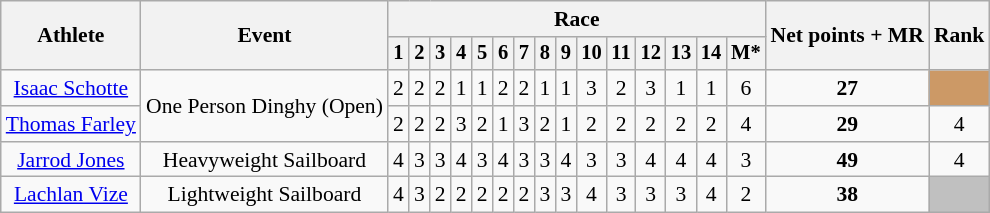<table class=wikitable style=font-size:90%;text-align:center>
<tr>
<th rowspan=2>Athlete</th>
<th rowspan=2>Event</th>
<th colspan=15>Race</th>
<th rowspan=2>Net points + MR</th>
<th rowspan=2>Rank</th>
</tr>
<tr style=font-size:95%>
<th>1</th>
<th>2</th>
<th>3</th>
<th>4</th>
<th>5</th>
<th>6</th>
<th>7</th>
<th>8</th>
<th>9</th>
<th>10</th>
<th>11</th>
<th>12</th>
<th>13</th>
<th>14</th>
<th>M*</th>
</tr>
<tr>
<td><a href='#'>Isaac Schotte</a></td>
<td rowspan=2>One Person Dinghy (Open)</td>
<td>2</td>
<td>2</td>
<td>2</td>
<td>1</td>
<td>1</td>
<td>2</td>
<td>2</td>
<td>1</td>
<td>1</td>
<td>3</td>
<td>2</td>
<td>3</td>
<td>1</td>
<td>1</td>
<td>6</td>
<td><strong>27</strong></td>
<td bgcolor=cc9966></td>
</tr>
<tr>
<td><a href='#'>Thomas Farley</a></td>
<td>2</td>
<td>2</td>
<td>2</td>
<td>3</td>
<td>2</td>
<td>1</td>
<td>3</td>
<td>2</td>
<td>1</td>
<td>2</td>
<td>2</td>
<td>2</td>
<td>2</td>
<td>2</td>
<td>4</td>
<td><strong>29</strong></td>
<td>4</td>
</tr>
<tr>
<td><a href='#'>Jarrod Jones</a></td>
<td>Heavyweight Sailboard</td>
<td>4</td>
<td>3</td>
<td>3</td>
<td>4</td>
<td>3</td>
<td>4</td>
<td>3</td>
<td>3</td>
<td>4</td>
<td>3</td>
<td>3</td>
<td>4</td>
<td>4</td>
<td>4</td>
<td>3</td>
<td><strong>49</strong></td>
<td>4</td>
</tr>
<tr>
<td><a href='#'>Lachlan Vize</a></td>
<td>Lightweight Sailboard</td>
<td>4</td>
<td>3</td>
<td>2</td>
<td>2</td>
<td>2</td>
<td>2</td>
<td>2</td>
<td>3</td>
<td>3</td>
<td>4</td>
<td>3</td>
<td>3</td>
<td>3</td>
<td>4</td>
<td>2</td>
<td><strong>38</strong></td>
<td bgcolor=silver></td>
</tr>
</table>
